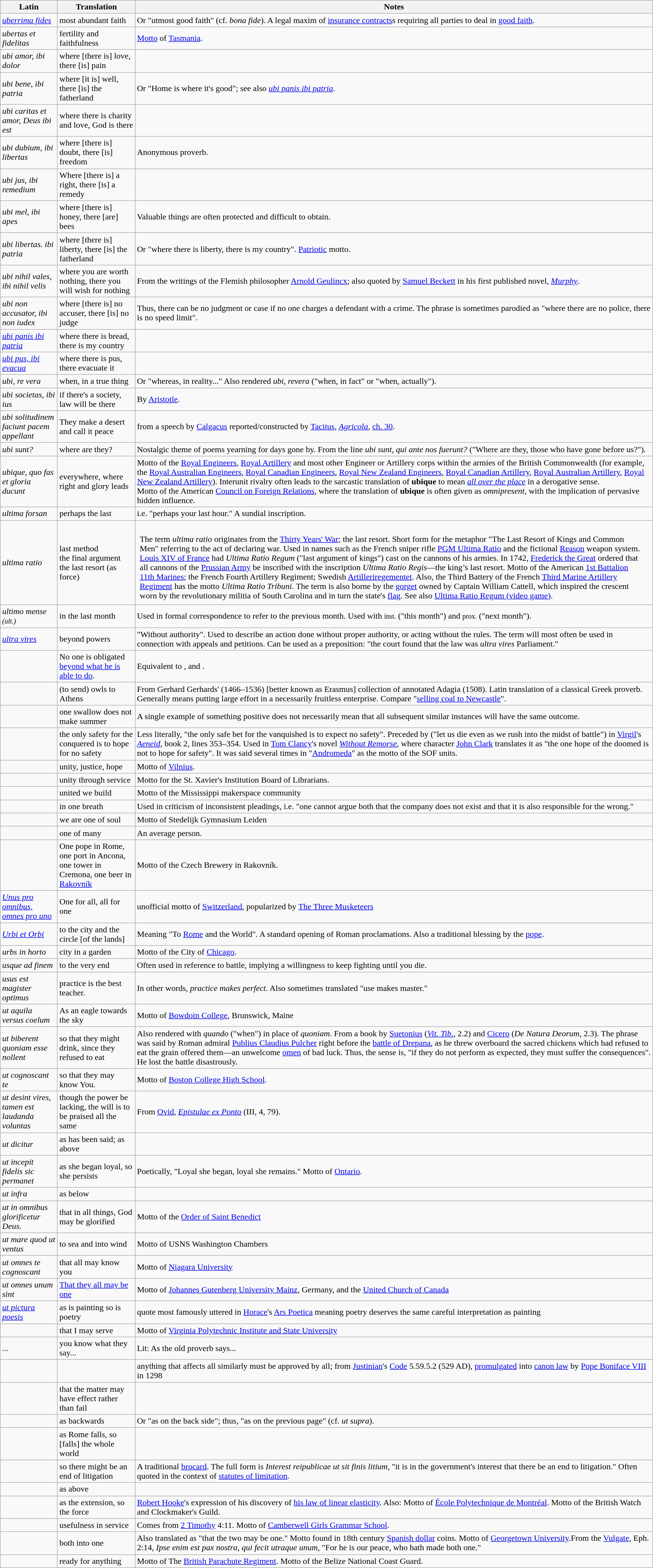<table class="wikitable">
<tr>
<th>Latin</th>
<th>Translation</th>
<th>Notes</th>
</tr>
<tr>
<td><em><a href='#'>uberrima fides</a></em></td>
<td>most abundant faith</td>
<td>Or "utmost good faith" (cf. <em>bona fide</em>). A legal maxim of <a href='#'>insurance contracts</a>s requiring all parties to deal in <a href='#'>good faith</a>.</td>
</tr>
<tr>
<td><em>ubertas et fidelitas</em></td>
<td>fertility and faithfulness</td>
<td><a href='#'>Motto</a> of <a href='#'>Tasmania</a>.</td>
</tr>
<tr>
<td><em>ubi amor, ibi dolor</em></td>
<td>where [there is] love, there [is] pain</td>
<td></td>
</tr>
<tr>
<td><em>ubi bene, ibi patria</em></td>
<td>where [it is] well, there [is] the fatherland</td>
<td>Or "Home is where it's good"; see also <em><a href='#'>ubi panis ibi patria</a></em>.</td>
</tr>
<tr>
<td><em>ubi caritas et amor, Deus ibi est</em></td>
<td>where there is charity and love, God is there</td>
<td></td>
</tr>
<tr>
<td><em>ubi dubium, ibi libertas</em></td>
<td>where [there is] doubt, there [is] freedom</td>
<td>Anonymous proverb.</td>
</tr>
<tr>
<td><em>ubi jus, ibi remedium</em></td>
<td>Where [there is] a right, there [is] a remedy</td>
<td></td>
</tr>
<tr>
<td><em>ubi mel, ibi apes</em></td>
<td>where [there is] honey, there [are] bees</td>
<td>Valuable things are often protected and difficult to obtain.</td>
</tr>
<tr>
<td><em>ubi libertas. ibi patria</em></td>
<td>where [there is] liberty, there [is] the fatherland</td>
<td>Or "where there is liberty, there is my country". <a href='#'>Patriotic</a> motto.</td>
</tr>
<tr>
<td><em>ubi nihil vales, ibi nihil velis</em></td>
<td>where you are worth nothing, there you will wish for nothing</td>
<td>From the writings of the Flemish philosopher <a href='#'>Arnold Geulincx</a>; also quoted by <a href='#'>Samuel Beckett</a> in his first published novel, <em><a href='#'>Murphy</a></em>.</td>
</tr>
<tr>
<td><em>ubi non accusator, ibi non iudex</em></td>
<td>where [there is] no accuser, there [is] no judge</td>
<td>Thus, there can be no judgment or case if no one charges a defendant with a crime. The phrase is sometimes parodied as "where there are no police, there is no speed limit".</td>
</tr>
<tr>
<td><em><a href='#'>ubi panis ibi patria</a></em></td>
<td>where there is bread, there is my country</td>
<td></td>
</tr>
<tr>
<td><em><a href='#'>ubi pus, ibi evacua</a></em></td>
<td>where there is pus, there evacuate it</td>
<td></td>
</tr>
<tr>
<td><em>ubi, re vera</em></td>
<td>when, in a true thing</td>
<td>Or "whereas, in reality..." Also rendered <em>ubi, revera</em> ("when, in fact" or "when, actually").</td>
</tr>
<tr>
<td><em>ubi societas, ibi ius</em></td>
<td>if there's a society, law will be there</td>
<td>By <a href='#'>Aristotle</a>.</td>
</tr>
<tr>
<td><em>ubi solitudinem faciunt pacem appellant</em></td>
<td>They make a desert and call it peace</td>
<td>from a speech by <a href='#'>Calgacus</a> reported/constructed by <a href='#'>Tacitus</a>, <em><a href='#'>Agricola</a></em>, <a href='#'>ch. 30</a>.</td>
</tr>
<tr>
<td><em>ubi sunt?</em></td>
<td>where are they?</td>
<td>Nostalgic theme of poems yearning for days gone by. From the line <em>ubi sunt, qui ante nos fuerunt?</em> ("Where are they, those who have gone before us?").</td>
</tr>
<tr>
<td><em>ubique, quo fas et gloria ducunt</em></td>
<td>everywhere, where right and glory leads</td>
<td>Motto of the <a href='#'>Royal Engineers</a>, <a href='#'>Royal Artillery</a> and most other Engineer or Artillery corps within the armies of the British Commonwealth (for example, the <a href='#'>Royal Australian Engineers</a>, <a href='#'>Royal Canadian Engineers</a>, <a href='#'>Royal New Zealand Engineers</a>, <a href='#'>Royal Canadian Artillery</a>, <a href='#'>Royal Australian Artillery</a>, <a href='#'>Royal New Zealand Artillery</a>). Interunit rivalry often leads to the sarcastic translation of <strong>ubique</strong> to mean <em><a href='#'>all over the place</a></em> in a derogative sense.<br>Motto of the American <a href='#'>Council on Foreign Relations</a>, where the translation of <strong>ubique</strong> is often given as <em>omnipresent</em>, with the implication of pervasive hidden influence.</td>
</tr>
<tr>
<td><em>ultima forsan</em></td>
<td>perhaps the last</td>
<td>i.e. "perhaps your last hour." A sundial inscription.</td>
</tr>
<tr id="ultima ratio">
<td><em>ultima ratio</em></td>
<td>last method<br>the final argument<br>the last resort (as force)</td>
<td><br><table>
<tr>
<td style="border:0;">The term <em>ultima ratio</em> originates from the <a href='#'>Thirty Years' War</a>; the last resort. Short form for the metaphor "The Last Resort of Kings and Common Men" referring to the act of declaring war. Used in names such as the French sniper rifle <a href='#'>PGM Ultima Ratio</a> and the fictional <a href='#'>Reason</a> weapon system. <a href='#'>Louis XIV of France</a> had <em>Ultima Ratio Regum</em> ("last argument of kings") cast on the cannons of his armies. In 1742, <a href='#'>Frederick the Great</a> ordered that all cannons of the <a href='#'>Prussian Army</a> be inscribed with the inscription <em>Ultima Ratio Regis</em>—the king’s last resort. Motto of the American <a href='#'>1st Battalion 11th Marines</a>; the French Fourth Artillery Regiment; Swedish <a href='#'>Artilleriregementet</a>. Also, the Third Battery of the French <a href='#'>Third Marine Artillery Regiment</a> has the motto <em>Ultima Ratio Tribuni</em>. The term is also borne by the <a href='#'>gorget</a> owned by Captain William Cattell, which inspired the crescent worn by the revolutionary militia of South Carolina and in turn the state's <a href='#'>flag</a>. See also <a href='#'>Ultima Ratio Regum (video game)</a>.</td>
<td style="border:0;"></td>
</tr>
</table>
</td>
</tr>
<tr>
<td><em>ultimo mense <small>(ult.)</small></em></td>
<td>in the last month</td>
<td>Used in formal correspondence to refer to the previous month. Used with <small>inst.</small> ("this month") and <small>prox.</small> ("next month").</td>
</tr>
<tr>
<td><em><a href='#'>ultra vires</a></em></td>
<td>beyond powers</td>
<td>"Without authority". Used to describe an action done without proper authority, or acting without the rules. The term will most often be used in connection with appeals and petitions. Can be used as a preposition: "the court found that the law was <em>ultra vires</em> Parliament."</td>
</tr>
<tr>
<td><em></em></td>
<td>No one is obligated <a href='#'>beyond what he is able to do</a>.</td>
<td>Equivalent to ,  and .</td>
</tr>
<tr>
<td><em></em></td>
<td>(to send) owls to Athens</td>
<td>From Gerhard Gerhards' (1466–1536) [better known as Erasmus] collection of annotated Adagia (1508). Latin translation of a classical Greek proverb. Generally means putting large effort in a necessarily fruitless enterprise. Compare "<a href='#'>selling coal to Newcastle</a>".</td>
</tr>
<tr>
<td><em></em></td>
<td>one swallow does not make summer</td>
<td>A single example of something positive does not necessarily mean that all subsequent similar instances will have the same outcome.</td>
</tr>
<tr>
<td><em></em></td>
<td>the only safety for the conquered is to hope for no safety</td>
<td>Less literally, "the only safe bet for the vanquished is to expect no safety". Preceded by  ("let us die even as we rush into the midst of battle") in <a href='#'>Virgil</a>'s <em><a href='#'>Aeneid</a></em>, book 2, lines 353–354. Used in <a href='#'>Tom Clancy</a>'s novel <em><a href='#'>Without Remorse</a></em>, where character <a href='#'>John Clark</a> translates it as "the one hope of the doomed is not to hope for safety". It was said several times in "<a href='#'>Andromeda</a>" as the motto of the SOF units.</td>
</tr>
<tr>
<td><em></em></td>
<td>unity, justice, hope</td>
<td>Motto of <a href='#'>Vilnius</a>.</td>
</tr>
<tr>
<td><em></em></td>
<td>unity through service</td>
<td>Motto for the St. Xavier's Institution Board of Librarians.</td>
</tr>
<tr>
<td><em></em></td>
<td>united we build</td>
<td>Motto of the Mississippi makerspace community</td>
</tr>
<tr>
<td><em></em></td>
<td>in one breath</td>
<td>Used in criticism of inconsistent pleadings, i.e. "one cannot argue  both that the company does not exist and that it is also responsible for the wrong."</td>
</tr>
<tr>
<td><em></em></td>
<td>we are one of soul</td>
<td>Motto of Stedelijk Gymnasium Leiden</td>
</tr>
<tr>
<td><em></em></td>
<td>one of many</td>
<td>An average person.</td>
</tr>
<tr>
<td><em></em></td>
<td>One pope in Rome, one port in Ancona, one tower in Cremona, one beer in <a href='#'>Rakovník</a></td>
<td>Motto of the Czech Brewery in Rakovník.</td>
</tr>
<tr>
<td><em><a href='#'>Unus pro omnibus, omnes pro uno</a></em></td>
<td>One for all, all for one</td>
<td>unofficial motto of <a href='#'>Switzerland</a>, popularized by <a href='#'>The Three Musketeers</a></td>
</tr>
<tr>
<td><em><a href='#'>Urbi et Orbi</a></em></td>
<td>to the city and the circle [of the lands]</td>
<td>Meaning "To <a href='#'>Rome</a> and the World". A standard opening of Roman proclamations. Also a traditional blessing by the <a href='#'>pope</a>.</td>
</tr>
<tr>
<td><em>urbs in horto</em></td>
<td>city in a garden</td>
<td>Motto of the City of <a href='#'>Chicago</a>.</td>
</tr>
<tr>
<td><em>usque ad finem</em></td>
<td>to the very end</td>
<td>Often used in reference to battle, implying a willingness to keep fighting until you die.</td>
</tr>
<tr>
<td><em>usus est magister optimus</em></td>
<td>practice is the best teacher.</td>
<td>In other words, <em>practice makes perfect</em>. Also sometimes translated "use makes master."</td>
</tr>
<tr>
<td><em>ut aquila versus coelum</em></td>
<td>As an eagle towards the sky</td>
<td>Motto of <a href='#'>Bowdoin College</a>, Brunswick, Maine</td>
</tr>
<tr>
<td><em>ut biberent quoniam esse nollent</em></td>
<td>so that they might drink, since they refused to eat</td>
<td>Also rendered with <em>quando</em> ("when") in place of <em>quoniam</em>. From a book by <a href='#'>Suetonius</a> (<em><a href='#'>Vit. Tib.</a></em>, 2.2) and <a href='#'>Cicero</a> (<em>De Natura Deorum</em>, 2.3). The phrase was said by Roman admiral <a href='#'>Publius Claudius Pulcher</a> right before the <a href='#'>battle of Drepana</a>, as he threw overboard the sacred chickens which had refused to eat the grain offered them—an unwelcome <a href='#'>omen</a> of bad luck. Thus, the sense is, "if they do not perform as expected, they must suffer the consequences". He lost the battle disastrously.</td>
</tr>
<tr>
<td><em>ut cognoscant te</em></td>
<td>so that they may know You.</td>
<td>Motto of <a href='#'>Boston College High School</a>.</td>
</tr>
<tr>
<td><em>ut desint vires, tamen est laudanda voluntas</em></td>
<td>though the power be lacking, the will is to be praised all the same</td>
<td>From <a href='#'>Ovid</a>, <em><a href='#'>Epistulae ex Ponto</a></em> (III, 4, 79).</td>
</tr>
<tr>
<td><em>ut dicitur</em></td>
<td>as has been said; as above</td>
<td></td>
</tr>
<tr>
<td><em>ut incepit fidelis sic permanet</em></td>
<td>as she began loyal, so she persists</td>
<td>Poetically, "Loyal she began, loyal she remains." Motto of <a href='#'>Ontario</a>.</td>
</tr>
<tr>
<td><em>ut infra</em></td>
<td>as below</td>
<td></td>
</tr>
<tr>
<td><em>ut in omnibus glorificetur Deus.</em></td>
<td>that in all things, God may be glorified</td>
<td>Motto of the <a href='#'>Order of Saint Benedict</a></td>
</tr>
<tr>
<td><em>ut mare quod ut ventus</em></td>
<td>to sea and into wind</td>
<td>Motto of USNS Washington Chambers</td>
</tr>
<tr>
<td><em>ut omnes te cognoscant</em></td>
<td>that all may know you</td>
<td>Motto of <a href='#'>Niagara University</a></td>
</tr>
<tr>
<td><em>ut omnes unum sint</em></td>
<td><a href='#'>That they all may be one</a></td>
<td>Motto of <a href='#'>Johannes Gutenberg University Mainz</a>, Germany, and the <a href='#'>United Church of Canada</a></td>
</tr>
<tr>
<td><em><a href='#'>ut pictura poesis</a></em></td>
<td>as is painting so is poetry</td>
<td>quote most famously uttered in <a href='#'>Horace</a>'s <a href='#'>Ars Poetica</a> meaning poetry deserves the same careful interpretation as painting</td>
</tr>
<tr>
<td><em></em></td>
<td>that I may serve</td>
<td>Motto of <a href='#'>Virginia Polytechnic Institute and State University</a></td>
</tr>
<tr>
<td><em>...</em></td>
<td>you know what they say...</td>
<td>Lit: As the old proverb says...</td>
</tr>
<tr>
<td><em></em></td>
<td> </td>
<td>anything that affects all similarly must be approved by all; from <a href='#'>Justinian</a>'s <a href='#'>Code</a> 5.59.5.2 (529 AD), <a href='#'>promulgated</a> into <a href='#'>canon law</a> by <a href='#'>Pope Boniface VIII</a> in 1298</td>
</tr>
<tr>
<td><em></em></td>
<td>that the matter may have effect rather than fail</td>
<td></td>
</tr>
<tr>
<td><em></em></td>
<td>as backwards</td>
<td>Or "as on the back side"; thus, "as on the previous page" (cf. <em>ut supra</em>).</td>
</tr>
<tr>
<td><em></em></td>
<td>as Rome falls, so [falls] the whole world</td>
<td></td>
</tr>
<tr>
<td><em></em></td>
<td>so there might be an end of litigation</td>
<td>A traditional <a href='#'>brocard</a>. The full form is <em>Interest reipublicae ut sit finis litium</em>, "it is in the government's interest that there be an end to litigation." Often quoted in the context of <a href='#'>statutes of limitation</a>.</td>
</tr>
<tr>
<td><em></em></td>
<td>as above</td>
<td></td>
</tr>
<tr>
<td><em></em></td>
<td>as the extension, so the force</td>
<td><a href='#'>Robert Hooke</a>'s expression of his discovery of <a href='#'>his law of linear elasticity</a>. Also: Motto of <a href='#'>École Polytechnique de Montréal</a>. Motto of the British Watch and Clockmaker's Guild.</td>
</tr>
<tr>
<td><em></em></td>
<td>usefulness in service</td>
<td>Comes from <a href='#'>2 Timothy</a> 4:11. Motto of <a href='#'>Camberwell Girls Grammar School</a>.</td>
</tr>
<tr>
<td><em></em></td>
<td>both into one</td>
<td>Also translated as "that the two may be one." Motto found in 18th century <a href='#'>Spanish dollar</a> coins. Motto of <a href='#'>Georgetown University</a>.From the <a href='#'>Vulgate</a>, Eph. 2:14, <em>Ipse enim est pax nostra, qui fecit utraque unum</em>, "For he is our peace, who hath made both one."</td>
</tr>
<tr>
<td><em></em></td>
<td>ready for anything</td>
<td>Motto of The <a href='#'>British Parachute Regiment</a>. Motto of the Belize National Coast Guard.</td>
</tr>
</table>
